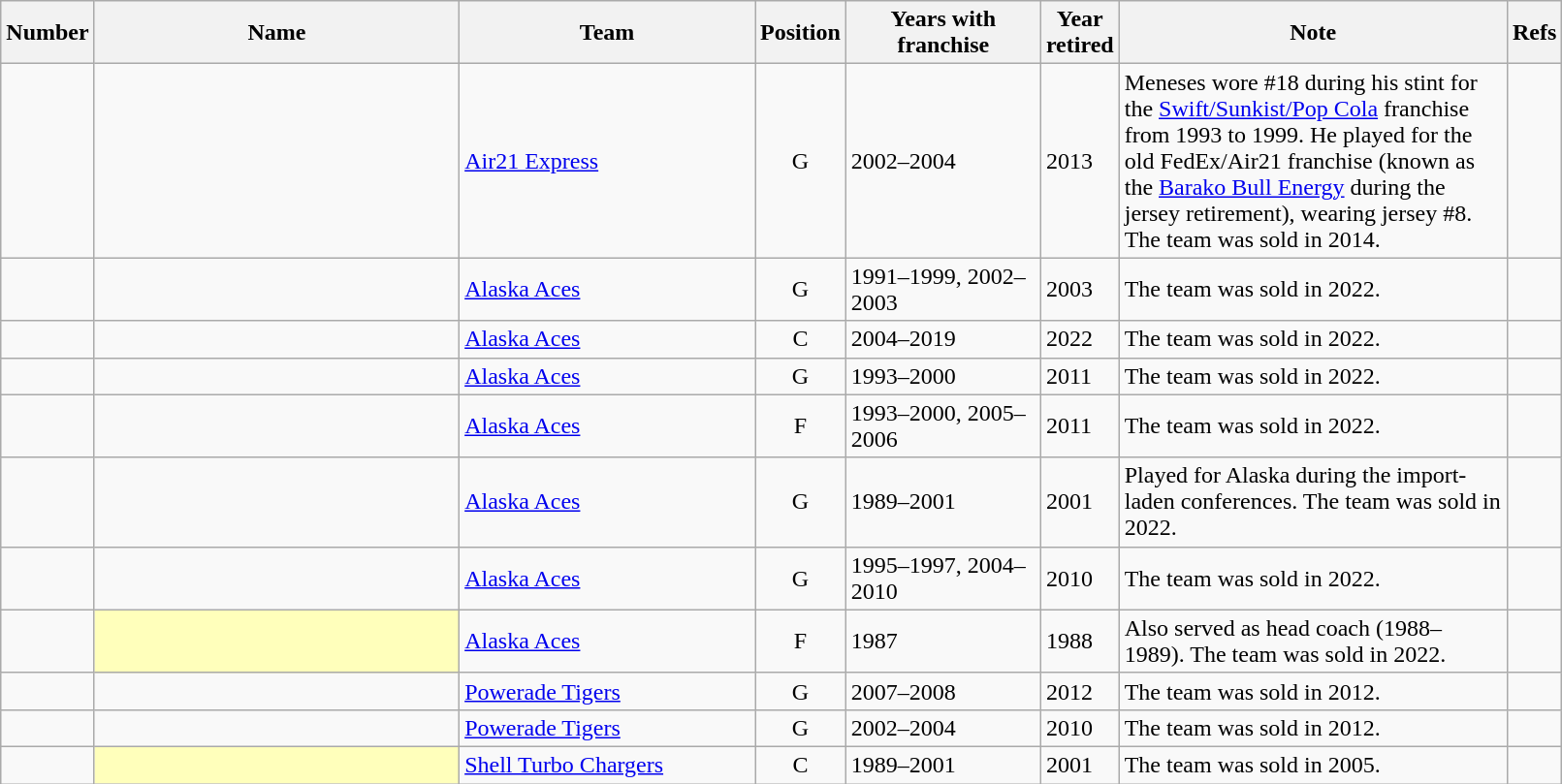<table class="wikitable sortable" style="width:85%;">
<tr>
<th width=6%>Number</th>
<th width=25%>Name</th>
<th width=20%>Team</th>
<th width=5%>Position</th>
<th width=13%>Years with franchise</th>
<th width=5%>Year retired</th>
<th width=30% class=unsortable>Note</th>
<th width=2% class=unsortable>Refs</th>
</tr>
<tr>
<td align="center"></td>
<td></td>
<td><a href='#'>Air21 Express</a></td>
<td align="center">G</td>
<td>2002–2004</td>
<td>2013</td>
<td>Meneses wore #18 during his stint for the <a href='#'>Swift/Sunkist/Pop Cola</a> franchise from 1993 to 1999. He played for the old FedEx/Air21 franchise (known as the <a href='#'>Barako Bull Energy</a> during the jersey retirement), wearing jersey #8. The team was sold in 2014.</td>
<td align="center"></td>
</tr>
<tr>
<td align="center"></td>
<td></td>
<td><a href='#'>Alaska Aces</a></td>
<td align="center">G</td>
<td>1991–1999, 2002–2003</td>
<td>2003</td>
<td>The team was sold in 2022.</td>
<td align="center"></td>
</tr>
<tr>
<td align="center"></td>
<td></td>
<td><a href='#'>Alaska Aces</a></td>
<td align="center">C</td>
<td>2004–2019</td>
<td>2022</td>
<td>The team was sold in 2022.</td>
<td align="center"></td>
</tr>
<tr>
<td align="center"></td>
<td></td>
<td><a href='#'>Alaska Aces</a></td>
<td align="center">G</td>
<td>1993–2000</td>
<td>2011</td>
<td>The team was sold in 2022.</td>
<td align="center"></td>
</tr>
<tr>
<td align="center"></td>
<td></td>
<td><a href='#'>Alaska Aces</a></td>
<td align="center">F</td>
<td>1993–2000, 2005–2006</td>
<td>2011</td>
<td>The team was sold in 2022.</td>
<td align="center"></td>
</tr>
<tr>
<td align="center"></td>
<td></td>
<td><a href='#'>Alaska Aces</a></td>
<td align="center">G</td>
<td>1989–2001</td>
<td>2001</td>
<td>Played for Alaska during the import-laden conferences. The team was sold in 2022.</td>
<td align="center"></td>
</tr>
<tr>
<td align="center"></td>
<td></td>
<td><a href='#'>Alaska Aces</a></td>
<td align="center">G</td>
<td>1995–1997, 2004–2010</td>
<td>2010</td>
<td>The team was sold in 2022.</td>
<td align="center"></td>
</tr>
<tr>
<td align="center"></td>
<td style="background:#ffb;"></td>
<td><a href='#'>Alaska Aces</a></td>
<td align="center">F</td>
<td>1987</td>
<td>1988</td>
<td>Also served as head coach (1988–1989). The team was sold in 2022.</td>
<td align="center"></td>
</tr>
<tr>
<td align="center"></td>
<td></td>
<td><a href='#'>Powerade Tigers</a></td>
<td align="center">G</td>
<td>2007–2008</td>
<td>2012</td>
<td>The team was sold in 2012.</td>
<td align="center"></td>
</tr>
<tr>
<td align="center"></td>
<td></td>
<td><a href='#'>Powerade Tigers</a></td>
<td align="center">G</td>
<td>2002–2004</td>
<td>2010</td>
<td>The team was sold in 2012.</td>
<td align="center"></td>
</tr>
<tr>
<td align="center"></td>
<td style="background:#ffb;"></td>
<td><a href='#'>Shell Turbo Chargers</a></td>
<td align="center">C</td>
<td>1989–2001</td>
<td>2001</td>
<td>The team was sold in 2005.</td>
<td align="center"></td>
</tr>
</table>
